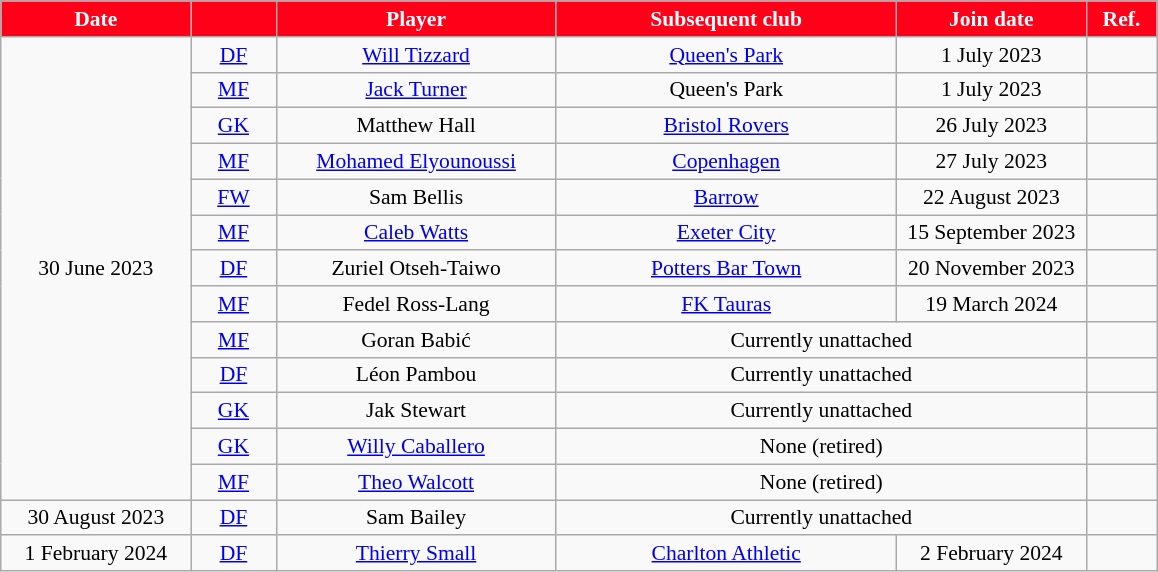<table class="wikitable" style="text-align:center; font-size:90%; ">
<tr>
<th style="background:#FF0018; color:#FFFFFF; width:120px;">Date</th>
<th style="background:#FF0018; color:#FFFFFF; width:50px;"></th>
<th style="background:#FF0018; color:#FFFFFF; width:180px;">Player</th>
<th style="background:#FF0018; color:#FFFFFF; width:220px;">Subsequent club</th>
<th style="background:#FF0018; color:#FFFFFF; width:120px;">Join date</th>
<th style="background:#FF0018; color:#FFFFFF; width:40px;">Ref.</th>
</tr>
<tr>
<td rowspan="13">30 June 2023</td>
<td><a href='#'>DF</a></td>
<td> <a href='#'>Will Tizzard</a></td>
<td> <a href='#'>Queen's Park</a></td>
<td>1 July 2023</td>
<td></td>
</tr>
<tr>
<td><a href='#'>MF</a></td>
<td> <a href='#'>Jack Turner</a></td>
<td> Queen's Park</td>
<td>1 July 2023</td>
<td></td>
</tr>
<tr>
<td><a href='#'>GK</a></td>
<td> Matthew Hall</td>
<td> <a href='#'>Bristol Rovers</a></td>
<td>26 July 2023</td>
<td></td>
</tr>
<tr>
<td><a href='#'>MF</a></td>
<td> <a href='#'>Mohamed Elyounoussi</a></td>
<td> <a href='#'>Copenhagen</a></td>
<td>27 July 2023</td>
<td></td>
</tr>
<tr>
<td><a href='#'>FW</a></td>
<td> Sam Bellis</td>
<td> <a href='#'>Barrow</a></td>
<td>22 August 2023</td>
<td></td>
</tr>
<tr>
<td><a href='#'>MF</a></td>
<td> <a href='#'>Caleb Watts</a></td>
<td> <a href='#'>Exeter City</a></td>
<td>15 September 2023</td>
<td></td>
</tr>
<tr>
<td><a href='#'>DF</a></td>
<td> Zuriel Otseh-Taiwo</td>
<td> <a href='#'>Potters Bar Town</a></td>
<td>20 November 2023</td>
<td></td>
</tr>
<tr>
<td><a href='#'>MF</a></td>
<td> Fedel Ross-Lang</td>
<td> <a href='#'>FK Tauras</a></td>
<td>19 March 2024</td>
<td></td>
</tr>
<tr>
<td><a href='#'>MF</a></td>
<td> Goran Babić</td>
<td colspan="2">Currently unattached</td>
<td></td>
</tr>
<tr>
<td><a href='#'>DF</a></td>
<td> Léon Pambou</td>
<td colspan="2">Currently unattached</td>
<td></td>
</tr>
<tr>
<td><a href='#'>GK</a></td>
<td> Jak Stewart</td>
<td colspan="2">Currently unattached</td>
<td></td>
</tr>
<tr>
<td><a href='#'>GK</a></td>
<td> <a href='#'>Willy Caballero</a></td>
<td colspan="2">None (retired)</td>
<td></td>
</tr>
<tr>
<td><a href='#'>MF</a></td>
<td> <a href='#'>Theo Walcott</a></td>
<td colspan="2">None (retired)</td>
<td></td>
</tr>
<tr>
<td>30 August 2023</td>
<td><a href='#'>DF</a></td>
<td> Sam Bailey</td>
<td colspan="2">Currently unattached</td>
<td></td>
</tr>
<tr>
<td>1 February 2024</td>
<td><a href='#'>DF</a></td>
<td> <a href='#'>Thierry Small</a></td>
<td> <a href='#'>Charlton Athletic</a></td>
<td>2 February 2024</td>
<td></td>
</tr>
</table>
